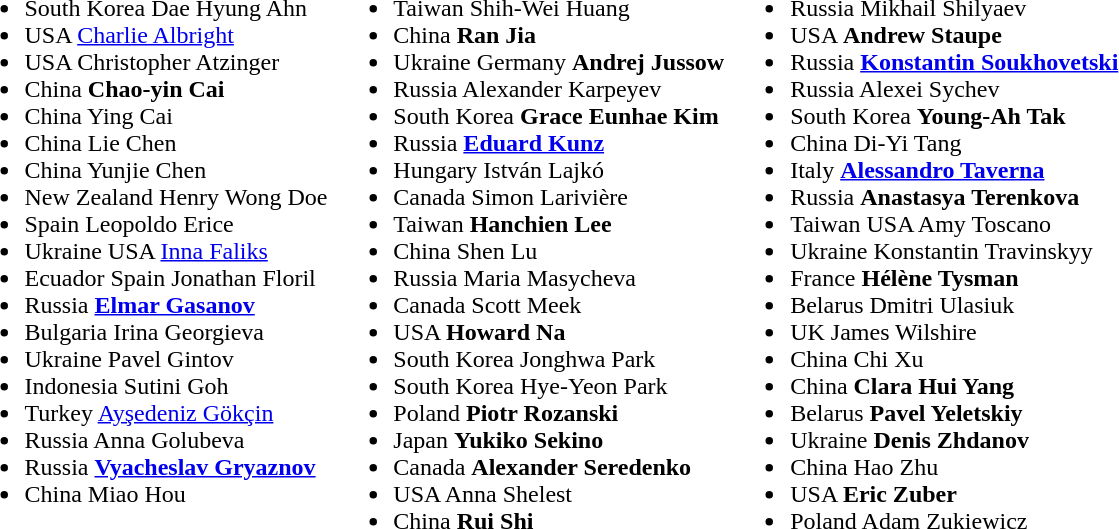<table>
<tr>
<td valign="top"><br><ul><li>South Korea Dae Hyung Ahn</li><li>USA <a href='#'>Charlie Albright</a></li><li>USA Christopher Atzinger</li><li>China <strong>Chao-yin Cai</strong></li><li>China Ying Cai</li><li>China Lie Chen</li><li>China Yunjie Chen</li><li>New Zealand Henry Wong Doe</li><li>Spain Leopoldo Erice</li><li>Ukraine USA <a href='#'>Inna Faliks</a></li><li>Ecuador Spain Jonathan Floril</li><li>Russia <strong><a href='#'>Elmar Gasanov</a></strong></li><li>Bulgaria Irina Georgieva</li><li>Ukraine Pavel Gintov</li><li>Indonesia Sutini Goh</li><li>Turkey <a href='#'>Ayşedeniz Gökçin</a></li><li>Russia Anna Golubeva</li><li>Russia <strong><a href='#'>Vyacheslav Gryaznov</a></strong></li><li>China Miao Hou</li></ul></td>
<td valign="top"><br><ul><li>Taiwan  Shih-Wei Huang</li><li>China <strong>Ran Jia</strong></li><li>Ukraine Germany <strong>Andrej Jussow</strong></li><li>Russia Alexander Karpeyev</li><li>South Korea <strong>Grace Eunhae Kim</strong></li><li>Russia <strong><a href='#'>Eduard Kunz</a></strong></li><li>Hungary István Lajkó</li><li>Canada Simon Larivière</li><li>Taiwan <strong>Hanchien Lee</strong></li><li>China Shen Lu</li><li>Russia Maria Masycheva</li><li>Canada Scott Meek</li><li>USA <strong>Howard Na</strong></li><li>South Korea Jonghwa Park</li><li>South Korea Hye-Yeon Park</li><li>Poland <strong>Piotr Rozanski</strong></li><li>Japan <strong>Yukiko Sekino</strong></li><li>Canada <strong>Alexander Seredenko</strong></li><li>USA Anna Shelest</li><li>China <strong>Rui Shi</strong></li></ul></td>
<td valign="top"><br><ul><li>Russia Mikhail Shilyaev</li><li>USA <strong>Andrew Staupe</strong></li><li>Russia <strong><a href='#'>Konstantin Soukhovetski</a></strong></li><li>Russia Alexei Sychev</li><li>South Korea <strong>Young-Ah Tak</strong></li><li>China Di-Yi Tang</li><li>Italy <strong><a href='#'>Alessandro Taverna</a></strong></li><li>Russia <strong>Anastasya Terenkova</strong></li><li>Taiwan USA Amy Toscano</li><li>Ukraine Konstantin Travinskyy</li><li>France <strong>Hélène Tysman</strong></li><li>Belarus Dmitri Ulasiuk</li><li>UK James Wilshire</li><li>China Chi Xu</li><li>China <strong>Clara Hui Yang</strong></li><li>Belarus <strong>Pavel Yeletskiy</strong></li><li>Ukraine <strong>Denis Zhdanov</strong></li><li>China Hao Zhu</li><li>USA <strong>Eric Zuber</strong></li><li>Poland Adam Zukiewicz</li></ul></td>
</tr>
</table>
